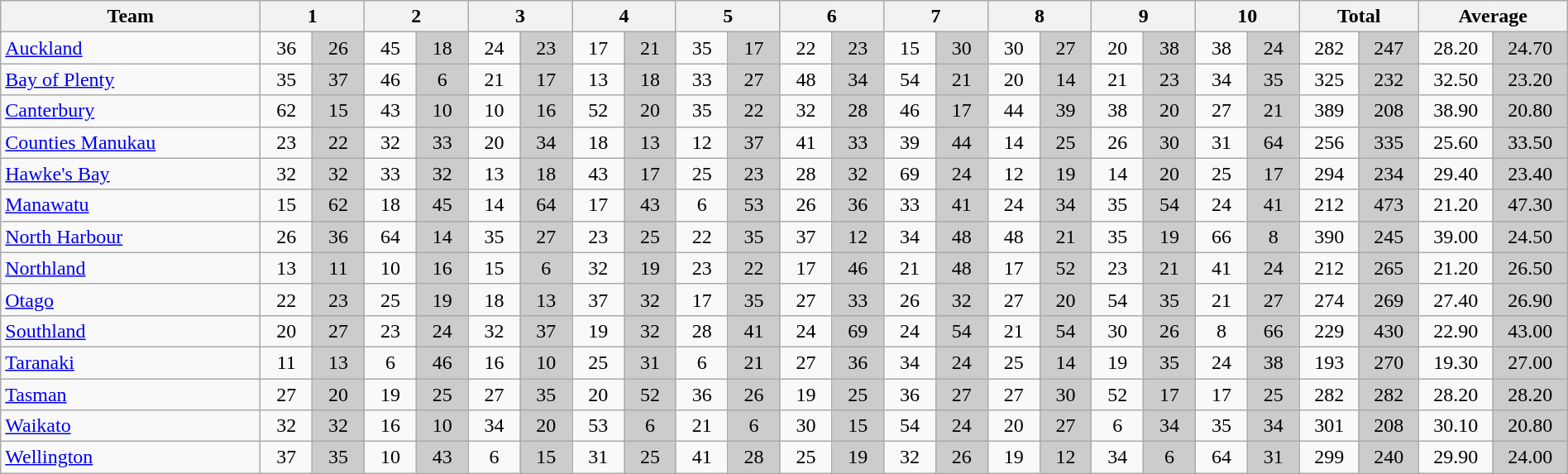<table class="wikitable" style="text-align:center;width:100%">
<tr>
<th style="width:10%">Team</th>
<th style="width:4%" colspan=2>1</th>
<th style="width:4%" colspan=2>2</th>
<th style="width:4%" colspan=2>3</th>
<th style="width:4%" colspan=2>4</th>
<th style="width:4%" colspan=2>5</th>
<th style="width:4%" colspan=2>6</th>
<th style="width:4%" colspan=2>7</th>
<th style="width:4%" colspan=2>8</th>
<th style="width:4%" colspan=2>9</th>
<th style="width:4%" colspan=2>10</th>
<th style="width:4%" colspan=2>Total</th>
<th style="width:4%" colspan=2>Average</th>
</tr>
<tr>
<td style="text-align:left"><a href='#'>Auckland</a></td>
<td>36</td>
<td style="background:#ccc">26</td>
<td>45</td>
<td style="background:#ccc">18</td>
<td>24</td>
<td style="background:#ccc">23</td>
<td>17</td>
<td style="background:#ccc">21</td>
<td>35</td>
<td style="background:#ccc">17</td>
<td>22</td>
<td style="background:#ccc">23</td>
<td>15</td>
<td style="background:#ccc">30</td>
<td>30</td>
<td style="background:#ccc">27</td>
<td>20</td>
<td style="background:#ccc">38</td>
<td>38</td>
<td style="background:#ccc">24</td>
<td>282</td>
<td style="background:#ccc">247</td>
<td>28.20</td>
<td style="background:#ccc">24.70</td>
</tr>
<tr>
<td style="text-align:left"><a href='#'>Bay of Plenty</a></td>
<td>35</td>
<td style="background:#ccc">37</td>
<td>46</td>
<td style="background:#ccc">6</td>
<td>21</td>
<td style="background:#ccc">17</td>
<td>13</td>
<td style="background:#ccc">18</td>
<td>33</td>
<td style="background:#ccc">27</td>
<td>48</td>
<td style="background:#ccc">34</td>
<td>54</td>
<td style="background:#ccc">21</td>
<td>20</td>
<td style="background:#ccc">14</td>
<td>21</td>
<td style="background:#ccc">23</td>
<td>34</td>
<td style="background:#ccc">35</td>
<td>325</td>
<td style="background:#ccc">232</td>
<td>32.50</td>
<td style="background:#ccc">23.20</td>
</tr>
<tr>
<td style="text-align:left"><a href='#'>Canterbury</a></td>
<td>62</td>
<td style="background:#ccc">15</td>
<td>43</td>
<td style="background:#ccc">10</td>
<td>10</td>
<td style="background:#ccc">16</td>
<td>52</td>
<td style="background:#ccc">20</td>
<td>35</td>
<td style="background:#ccc">22</td>
<td>32</td>
<td style="background:#ccc">28</td>
<td>46</td>
<td style="background:#ccc">17</td>
<td>44</td>
<td style="background:#ccc">39</td>
<td>38</td>
<td style="background:#ccc">20</td>
<td>27</td>
<td style="background:#ccc">21</td>
<td>389</td>
<td style="background:#ccc">208</td>
<td>38.90</td>
<td style="background:#ccc">20.80</td>
</tr>
<tr>
<td style="text-align:left"><a href='#'>Counties Manukau</a></td>
<td>23</td>
<td style="background:#ccc">22</td>
<td>32</td>
<td style="background:#ccc">33</td>
<td>20</td>
<td style="background:#ccc">34</td>
<td>18</td>
<td style="background:#ccc">13</td>
<td>12</td>
<td style="background:#ccc">37</td>
<td>41</td>
<td style="background:#ccc">33</td>
<td>39</td>
<td style="background:#ccc">44</td>
<td>14</td>
<td style="background:#ccc">25</td>
<td>26</td>
<td style="background:#ccc">30</td>
<td>31</td>
<td style="background:#ccc">64</td>
<td>256</td>
<td style="background:#ccc">335</td>
<td>25.60</td>
<td style="background:#ccc">33.50</td>
</tr>
<tr>
<td style="text-align:left"><a href='#'>Hawke's Bay</a></td>
<td>32</td>
<td style="background:#ccc">32</td>
<td>33</td>
<td style="background:#ccc">32</td>
<td>13</td>
<td style="background:#ccc">18</td>
<td>43</td>
<td style="background:#ccc">17</td>
<td>25</td>
<td style="background:#ccc">23</td>
<td>28</td>
<td style="background:#ccc">32</td>
<td>69</td>
<td style="background:#ccc">24</td>
<td>12</td>
<td style="background:#ccc">19</td>
<td>14</td>
<td style="background:#ccc">20</td>
<td>25</td>
<td style="background:#ccc">17</td>
<td>294</td>
<td style="background:#ccc">234</td>
<td>29.40</td>
<td style="background:#ccc">23.40</td>
</tr>
<tr>
<td style="text-align:left"><a href='#'>Manawatu</a></td>
<td>15</td>
<td style="background:#ccc">62</td>
<td>18</td>
<td style="background:#ccc">45</td>
<td>14</td>
<td style="background:#ccc">64</td>
<td>17</td>
<td style="background:#ccc">43</td>
<td>6</td>
<td style="background:#ccc">53</td>
<td>26</td>
<td style="background:#ccc">36</td>
<td>33</td>
<td style="background:#ccc">41</td>
<td>24</td>
<td style="background:#ccc">34</td>
<td>35</td>
<td style="background:#ccc">54</td>
<td>24</td>
<td style="background:#ccc">41</td>
<td>212</td>
<td style="background:#ccc">473</td>
<td>21.20</td>
<td style="background:#ccc">47.30</td>
</tr>
<tr>
<td style="text-align:left"><a href='#'>North Harbour</a></td>
<td>26</td>
<td style="background:#ccc">36</td>
<td>64</td>
<td style="background:#ccc">14</td>
<td>35</td>
<td style="background:#ccc">27</td>
<td>23</td>
<td style="background:#ccc">25</td>
<td>22</td>
<td style="background:#ccc">35</td>
<td>37</td>
<td style="background:#ccc">12</td>
<td>34</td>
<td style="background:#ccc">48</td>
<td>48</td>
<td style="background:#ccc">21</td>
<td>35</td>
<td style="background:#ccc">19</td>
<td>66</td>
<td style="background:#ccc">8</td>
<td>390</td>
<td style="background:#ccc">245</td>
<td>39.00</td>
<td style="background:#ccc">24.50</td>
</tr>
<tr>
<td style="text-align:left"><a href='#'>Northland</a></td>
<td>13</td>
<td style="background:#ccc">11</td>
<td>10</td>
<td style="background:#ccc">16</td>
<td>15</td>
<td style="background:#ccc">6</td>
<td>32</td>
<td style="background:#ccc">19</td>
<td>23</td>
<td style="background:#ccc">22</td>
<td>17</td>
<td style="background:#ccc">46</td>
<td>21</td>
<td style="background:#ccc">48</td>
<td>17</td>
<td style="background:#ccc">52</td>
<td>23</td>
<td style="background:#ccc">21</td>
<td>41</td>
<td style="background:#ccc">24</td>
<td>212</td>
<td style="background:#ccc">265</td>
<td>21.20</td>
<td style="background:#ccc">26.50</td>
</tr>
<tr>
<td style="text-align:left"><a href='#'>Otago</a></td>
<td>22</td>
<td style="background:#ccc">23</td>
<td>25</td>
<td style="background:#ccc">19</td>
<td>18</td>
<td style="background:#ccc">13</td>
<td>37</td>
<td style="background:#ccc">32</td>
<td>17</td>
<td style="background:#ccc">35</td>
<td>27</td>
<td style="background:#ccc">33</td>
<td>26</td>
<td style="background:#ccc">32</td>
<td>27</td>
<td style="background:#ccc">20</td>
<td>54</td>
<td style="background:#ccc">35</td>
<td>21</td>
<td style="background:#ccc">27</td>
<td>274</td>
<td style="background:#ccc">269</td>
<td>27.40</td>
<td style="background:#ccc">26.90</td>
</tr>
<tr>
<td style="text-align:left"><a href='#'>Southland</a></td>
<td>20</td>
<td style="background:#ccc">27</td>
<td>23</td>
<td style="background:#ccc">24</td>
<td>32</td>
<td style="background:#ccc">37</td>
<td>19</td>
<td style="background:#ccc">32</td>
<td>28</td>
<td style="background:#ccc">41</td>
<td>24</td>
<td style="background:#ccc">69</td>
<td>24</td>
<td style="background:#ccc">54</td>
<td>21</td>
<td style="background:#ccc">54</td>
<td>30</td>
<td style="background:#ccc">26</td>
<td>8</td>
<td style="background:#ccc">66</td>
<td>229</td>
<td style="background:#ccc">430</td>
<td>22.90</td>
<td style="background:#ccc">43.00</td>
</tr>
<tr>
<td style="text-align:left"><a href='#'>Taranaki</a></td>
<td>11</td>
<td style="background:#ccc">13</td>
<td>6</td>
<td style="background:#ccc">46</td>
<td>16</td>
<td style="background:#ccc">10</td>
<td>25</td>
<td style="background:#ccc">31</td>
<td>6</td>
<td style="background:#ccc">21</td>
<td>27</td>
<td style="background:#ccc">36</td>
<td>34</td>
<td style="background:#ccc">24</td>
<td>25</td>
<td style="background:#ccc">14</td>
<td>19</td>
<td style="background:#ccc">35</td>
<td>24</td>
<td style="background:#ccc">38</td>
<td>193</td>
<td style="background:#ccc">270</td>
<td>19.30</td>
<td style="background:#ccc">27.00</td>
</tr>
<tr>
<td style="text-align:left"><a href='#'>Tasman</a></td>
<td>27</td>
<td style="background:#ccc">20</td>
<td>19</td>
<td style="background:#ccc">25</td>
<td>27</td>
<td style="background:#ccc">35</td>
<td>20</td>
<td style="background:#ccc">52</td>
<td>36</td>
<td style="background:#ccc">26</td>
<td>19</td>
<td style="background:#ccc">25</td>
<td>36</td>
<td style="background:#ccc">27</td>
<td>27</td>
<td style="background:#ccc">30</td>
<td>52</td>
<td style="background:#ccc">17</td>
<td>17</td>
<td style="background:#ccc">25</td>
<td>282</td>
<td style="background:#ccc">282</td>
<td>28.20</td>
<td style="background:#ccc">28.20</td>
</tr>
<tr>
<td style="text-align:left"><a href='#'>Waikato</a></td>
<td>32</td>
<td style="background:#ccc">32</td>
<td>16</td>
<td style="background:#ccc">10</td>
<td>34</td>
<td style="background:#ccc">20</td>
<td>53</td>
<td style="background:#ccc">6</td>
<td>21</td>
<td style="background:#ccc">6</td>
<td>30</td>
<td style="background:#ccc">15</td>
<td>54</td>
<td style="background:#ccc">24</td>
<td>20</td>
<td style="background:#ccc">27</td>
<td>6</td>
<td style="background:#ccc">34</td>
<td>35</td>
<td style="background:#ccc">34</td>
<td>301</td>
<td style="background:#ccc">208</td>
<td>30.10</td>
<td style="background:#ccc">20.80</td>
</tr>
<tr>
<td style="text-align:left"><a href='#'>Wellington</a></td>
<td>37</td>
<td style="background:#ccc">35</td>
<td>10</td>
<td style="background:#ccc">43</td>
<td>6</td>
<td style="background:#ccc">15</td>
<td>31</td>
<td style="background:#ccc">25</td>
<td>41</td>
<td style="background:#ccc">28</td>
<td>25</td>
<td style="background:#ccc">19</td>
<td>32</td>
<td style="background:#ccc">26</td>
<td>19</td>
<td style="background:#ccc">12</td>
<td>34</td>
<td style="background:#ccc">6</td>
<td>64</td>
<td style="background:#ccc">31</td>
<td>299</td>
<td style="background:#ccc">240</td>
<td>29.90</td>
<td style="background:#ccc">24.00</td>
</tr>
</table>
